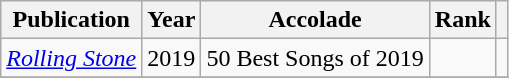<table class="sortable wikitable">
<tr>
<th>Publication</th>
<th>Year</th>
<th>Accolade</th>
<th>Rank</th>
<th class="unsortable"></th>
</tr>
<tr>
<td><em><a href='#'>Rolling Stone</a></em></td>
<td>2019</td>
<td>50 Best Songs of 2019</td>
<td></td>
<td></td>
</tr>
<tr>
</tr>
</table>
